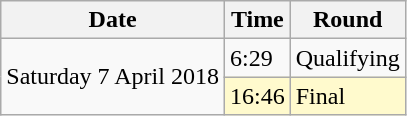<table class="wikitable">
<tr>
<th>Date</th>
<th>Time</th>
<th>Round</th>
</tr>
<tr>
<td rowspan=2>Saturday 7 April 2018</td>
<td>6:29</td>
<td>Qualifying</td>
</tr>
<tr>
<td style=background:lemonchiffon>16:46</td>
<td style=background:lemonchiffon>Final</td>
</tr>
</table>
